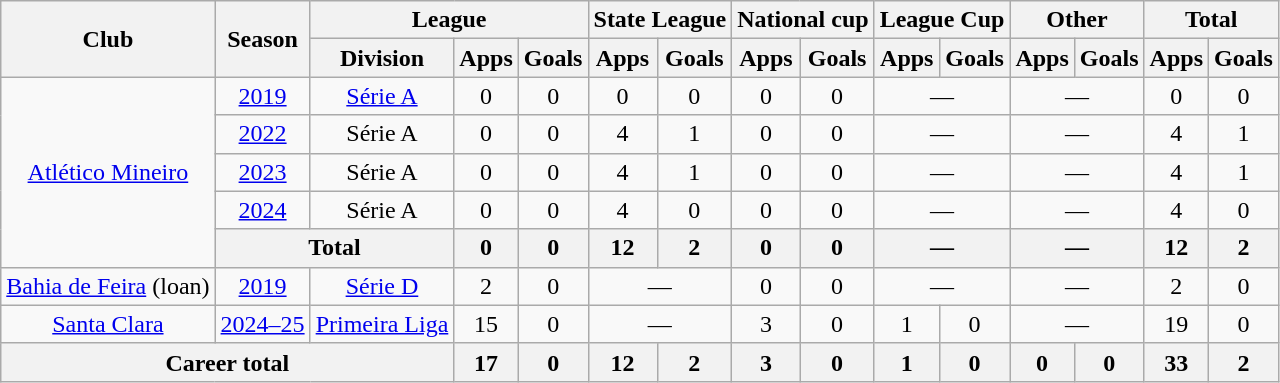<table class="wikitable" style="text-align: center;">
<tr>
<th rowspan="2">Club</th>
<th rowspan="2">Season</th>
<th colspan="3">League</th>
<th colspan="2">State League</th>
<th colspan="2">National cup</th>
<th colspan="2">League Cup</th>
<th colspan="2">Other</th>
<th colspan="2">Total</th>
</tr>
<tr>
<th>Division</th>
<th>Apps</th>
<th>Goals</th>
<th>Apps</th>
<th>Goals</th>
<th>Apps</th>
<th>Goals</th>
<th>Apps</th>
<th>Goals</th>
<th>Apps</th>
<th>Goals</th>
<th>Apps</th>
<th>Goals</th>
</tr>
<tr>
<td rowspan="5"><a href='#'>Atlético Mineiro</a></td>
<td><a href='#'>2019</a></td>
<td><a href='#'>Série A</a></td>
<td>0</td>
<td>0</td>
<td>0</td>
<td>0</td>
<td>0</td>
<td>0</td>
<td colspan="2">—</td>
<td colspan="2">—</td>
<td>0</td>
<td>0</td>
</tr>
<tr>
<td><a href='#'>2022</a></td>
<td>Série A</td>
<td>0</td>
<td>0</td>
<td>4</td>
<td>1</td>
<td>0</td>
<td>0</td>
<td colspan="2">—</td>
<td colspan="2">—</td>
<td>4</td>
<td>1</td>
</tr>
<tr>
<td><a href='#'>2023</a></td>
<td>Série A</td>
<td>0</td>
<td>0</td>
<td>4</td>
<td>1</td>
<td>0</td>
<td>0</td>
<td colspan="2">—</td>
<td colspan="2">—</td>
<td>4</td>
<td>1</td>
</tr>
<tr>
<td><a href='#'>2024</a></td>
<td>Série A</td>
<td>0</td>
<td>0</td>
<td>4</td>
<td>0</td>
<td>0</td>
<td>0</td>
<td colspan="2">—</td>
<td colspan="2">—</td>
<td>4</td>
<td>0</td>
</tr>
<tr>
<th colspan="2">Total</th>
<th>0</th>
<th>0</th>
<th>12</th>
<th>2</th>
<th>0</th>
<th>0</th>
<th colspan="2">—</th>
<th colspan="2">—</th>
<th>12</th>
<th>2</th>
</tr>
<tr>
<td><a href='#'>Bahia de Feira</a> (loan)</td>
<td><a href='#'>2019</a></td>
<td><a href='#'>Série D</a></td>
<td>2</td>
<td>0</td>
<td colspan="2">—</td>
<td>0</td>
<td>0</td>
<td colspan="2">—</td>
<td colspan="2">—</td>
<td>2</td>
<td>0</td>
</tr>
<tr>
<td><a href='#'>Santa Clara</a></td>
<td><a href='#'>2024–25</a></td>
<td><a href='#'>Primeira Liga</a></td>
<td>15</td>
<td>0</td>
<td colspan="2">—</td>
<td>3</td>
<td>0</td>
<td>1</td>
<td>0</td>
<td colspan="2">—</td>
<td>19</td>
<td>0</td>
</tr>
<tr>
<th colspan="3">Career total</th>
<th>17</th>
<th>0</th>
<th>12</th>
<th>2</th>
<th>3</th>
<th>0</th>
<th>1</th>
<th>0</th>
<th>0</th>
<th>0</th>
<th>33</th>
<th>2</th>
</tr>
</table>
